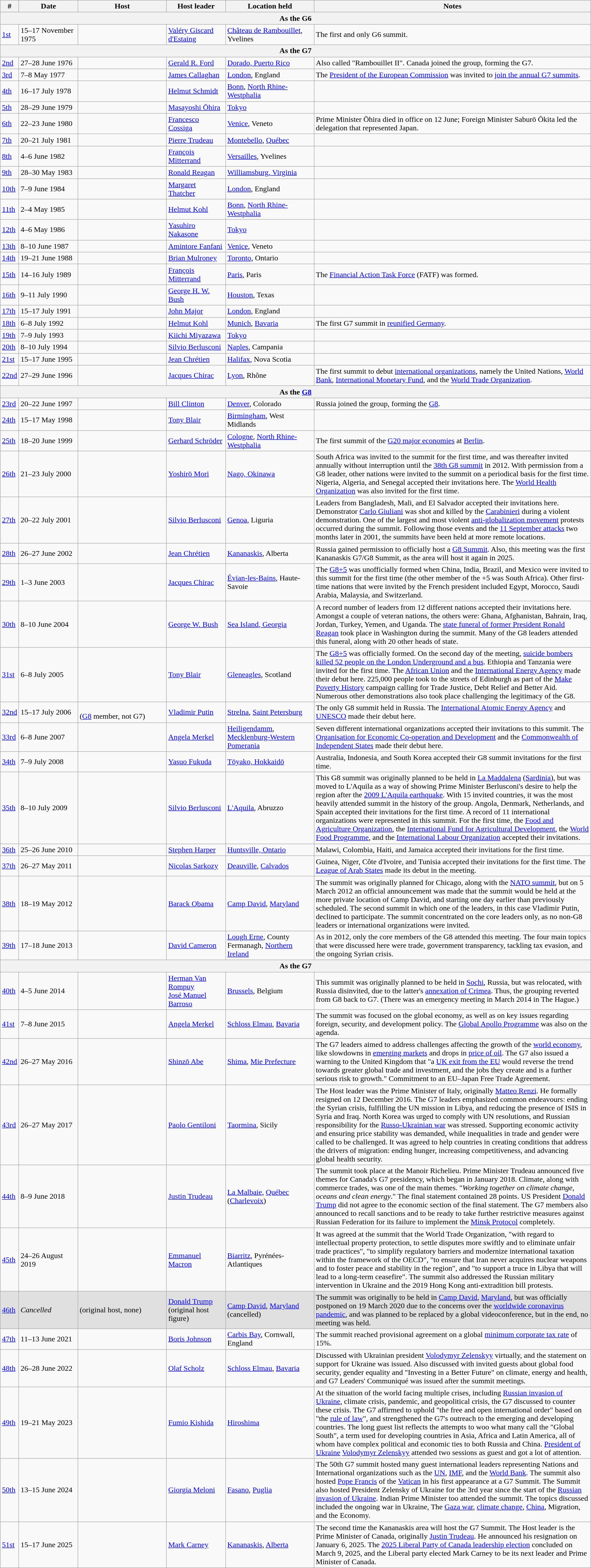<table class="wikitable sortable">
<tr>
<th scope="col">#</th>
<th scope="col" style="width:10%">Date</th>
<th scope="col" style="width:15%">Host</th>
<th scope="col" style="width:10%">Host leader</th>
<th scope="col" style="width:15%">Location held</th>
<th scope="col">Notes</th>
</tr>
<tr>
<th colspan="6">As the G6</th>
</tr>
<tr>
<td><a href='#'>1st</a></td>
<td data-sort-value="1975">15–17 November 1975</td>
<td></td>
<td><a href='#'>Valéry Giscard d'Estaing</a></td>
<td><a href='#'>Château de Rambouillet</a>, Yvelines</td>
<td>The first and only G6 summit.</td>
</tr>
<tr>
<th colspan="6">As the G7</th>
</tr>
<tr>
<td><a href='#'>2nd</a></td>
<td data-sort-value="1976">27–28 June 1976</td>
<td></td>
<td><a href='#'>Gerald R. Ford</a></td>
<td><a href='#'>Dorado, Puerto Rico</a></td>
<td>Also called "Rambouillet II". Canada joined the group, forming the G7.</td>
</tr>
<tr>
<td><a href='#'>3rd</a></td>
<td data-sort-value="1977">7–8 May 1977</td>
<td></td>
<td><a href='#'>James Callaghan</a></td>
<td><a href='#'>London</a>, England</td>
<td>The <a href='#'>President of the European Commission</a> was invited to <a href='#'>join the annual G7 summits</a>.</td>
</tr>
<tr>
<td><a href='#'>4th</a></td>
<td data-sort-value="1978">16–17 July 1978</td>
<td></td>
<td><a href='#'>Helmut Schmidt</a></td>
<td><a href='#'>Bonn</a>, <a href='#'>North Rhine-Westphalia</a></td>
<td></td>
</tr>
<tr>
<td><a href='#'>5th</a></td>
<td data-sort-value="1979">28–29 June 1979</td>
<td></td>
<td><a href='#'>Masayoshi Ōhira</a></td>
<td><a href='#'>Tokyo</a></td>
<td></td>
</tr>
<tr>
<td><a href='#'>6th</a></td>
<td data-sort-value="1980">22–23 June 1980</td>
<td></td>
<td><a href='#'>Francesco Cossiga</a></td>
<td><a href='#'>Venice</a>, Veneto</td>
<td>Prime Minister Ōhira died in office on 12 June; Foreign Minister Saburō Ōkita led the delegation that represented Japan.</td>
</tr>
<tr>
<td><a href='#'>7th</a></td>
<td data-sort-value="1981">20–21 July 1981</td>
<td></td>
<td><a href='#'>Pierre Trudeau</a></td>
<td><a href='#'>Montebello</a>, <a href='#'>Québec</a></td>
<td></td>
</tr>
<tr>
<td><a href='#'>8th</a></td>
<td data-sort-value="1982">4–6 June 1982</td>
<td></td>
<td><a href='#'>François Mitterrand</a></td>
<td><a href='#'>Versailles</a>, Yvelines</td>
<td></td>
</tr>
<tr>
<td><a href='#'>9th</a></td>
<td data-sort-value="1983">28–30 May 1983</td>
<td></td>
<td><a href='#'>Ronald Reagan</a></td>
<td><a href='#'>Williamsburg, Virginia</a></td>
<td></td>
</tr>
<tr>
<td><a href='#'>10th</a></td>
<td data-sort-value="1984">7–9 June 1984</td>
<td></td>
<td><a href='#'>Margaret Thatcher</a></td>
<td><a href='#'>London</a>, England</td>
<td></td>
</tr>
<tr>
<td><a href='#'>11th</a></td>
<td data-sort-value="1985">2–4 May 1985</td>
<td></td>
<td><a href='#'>Helmut Kohl</a></td>
<td><a href='#'>Bonn</a>, <a href='#'>North Rhine-Westphalia</a></td>
<td></td>
</tr>
<tr>
<td><a href='#'>12th</a></td>
<td data-sort-value="1986">4–6 May 1986</td>
<td></td>
<td><a href='#'>Yasuhiro Nakasone</a></td>
<td><a href='#'>Tokyo</a></td>
<td></td>
</tr>
<tr>
<td><a href='#'>13th</a></td>
<td data-sort-value="1987-06-15">8–10 June 1987</td>
<td></td>
<td><a href='#'>Amintore Fanfani</a></td>
<td><a href='#'>Venice</a>, Veneto</td>
<td></td>
</tr>
<tr>
<td><a href='#'>14th</a></td>
<td data-sort-value="1988">19–21 June 1988</td>
<td></td>
<td><a href='#'>Brian Mulroney</a></td>
<td><a href='#'>Toronto</a>, Ontario</td>
<td></td>
</tr>
<tr>
<td><a href='#'>15th</a></td>
<td data-sort-value="1989">14–16 July 1989</td>
<td></td>
<td><a href='#'>François Mitterrand</a></td>
<td><a href='#'>Paris</a>, Paris</td>
<td>The <a href='#'>Financial Action Task Force</a> (FATF) was formed.</td>
</tr>
<tr>
<td><a href='#'>16th</a></td>
<td data-sort-value="1990">9–11 July 1990</td>
<td></td>
<td><a href='#'>George H. W. Bush</a></td>
<td><a href='#'>Houston</a>, Texas</td>
<td></td>
</tr>
<tr>
<td><a href='#'>17th</a></td>
<td data-sort-value="1991">15–17 July 1991</td>
<td></td>
<td><a href='#'>John Major</a></td>
<td><a href='#'>London</a>, England</td>
<td></td>
</tr>
<tr>
<td><a href='#'>18th</a></td>
<td data-sort-value="1992">6–8 July 1992</td>
<td></td>
<td><a href='#'>Helmut Kohl</a></td>
<td><a href='#'>Munich</a>, <a href='#'>Bavaria</a></td>
<td>The first G7 summit in <a href='#'>reunified Germany</a>.</td>
</tr>
<tr>
<td><a href='#'>19th</a></td>
<td data-sort-value="1993">7–9 July 1993</td>
<td></td>
<td><a href='#'>Kiichi Miyazawa</a></td>
<td><a href='#'>Tokyo</a></td>
<td></td>
</tr>
<tr>
<td><a href='#'>20th</a></td>
<td data-sort-value="1994">8–10 July 1994</td>
<td></td>
<td><a href='#'>Silvio Berlusconi</a></td>
<td><a href='#'>Naples</a>, Campania</td>
<td></td>
</tr>
<tr>
<td><a href='#'>21st</a></td>
<td data-sort-value="1995">15–17 June 1995</td>
<td></td>
<td><a href='#'>Jean Chrétien</a></td>
<td><a href='#'>Halifax</a>, Nova Scotia</td>
<td></td>
</tr>
<tr>
<td><a href='#'>22nd</a></td>
<td data-sort-value="1996">27–29 June 1996</td>
<td></td>
<td><a href='#'>Jacques Chirac</a></td>
<td><a href='#'>Lyon</a>, Rhône</td>
<td>The first summit to debut <a href='#'>international organizations</a>, namely the United Nations, <a href='#'>World Bank</a>, <a href='#'>International Monetary Fund</a>, and the <a href='#'>World Trade Organization</a>.</td>
</tr>
<tr>
<th colspan="6">As the <a href='#'>G8</a></th>
</tr>
<tr>
<td><a href='#'>23rd</a></td>
<td data-sort-value="1997">20–22 June 1997</td>
<td></td>
<td><a href='#'>Bill Clinton</a></td>
<td><a href='#'>Denver</a>, Colorado</td>
<td>Russia joined the group, forming the <a href='#'>G8</a>.</td>
</tr>
<tr>
<td><a href='#'>24th</a></td>
<td data-sort-value="1998">15–17 May 1998</td>
<td></td>
<td><a href='#'>Tony Blair</a></td>
<td><a href='#'>Birmingham</a>, West Midlands</td>
<td></td>
</tr>
<tr>
<td><a href='#'>25th</a></td>
<td data-sort-value="1999">18–20 June 1999</td>
<td></td>
<td><a href='#'>Gerhard Schröder</a></td>
<td><a href='#'>Cologne</a>, <a href='#'>North Rhine-Westphalia</a></td>
<td>The first summit of the <a href='#'>G20 major economies</a> at <a href='#'>Berlin</a>.</td>
</tr>
<tr>
<td><a href='#'>26th</a></td>
<td data-sort-value="2000">21–23 July 2000</td>
<td></td>
<td><a href='#'>Yoshirō Mori</a></td>
<td><a href='#'>Nago, Okinawa</a></td>
<td>South Africa was invited to the summit for the first time, and was thereafter invited annually without interruption until the <a href='#'>38th G8 summit</a> in 2012. With permission from a G8 leader, other nations were invited to the summit on a periodical basis for the first time. Nigeria, Algeria, and Senegal accepted their invitations here. The <a href='#'>World Health Organization</a> was also invited for the first time.</td>
</tr>
<tr>
<td><a href='#'>27th</a></td>
<td data-sort-value="2001">20–22 July 2001</td>
<td></td>
<td><a href='#'>Silvio Berlusconi</a></td>
<td><a href='#'>Genoa</a>, Liguria</td>
<td>Leaders from Bangladesh, Mali, and El Salvador accepted their invitations here. Demonstrator <a href='#'>Carlo Giuliani</a> was shot and killed by the <a href='#'>Carabinieri</a> during a violent demonstration. One of the largest and most violent <a href='#'>anti-globalization movement</a> protests occurred during the summit. Following those events and the <a href='#'>11 September attacks</a> two months later in 2001, the summits have been held at more remote locations.</td>
</tr>
<tr>
<td><a href='#'>28th</a></td>
<td data-sort-value="2002">26–27 June 2002</td>
<td></td>
<td><a href='#'>Jean Chrétien</a></td>
<td><a href='#'>Kananaskis</a>, Alberta</td>
<td>Russia gained permission to officially host a <a href='#'>G8 Summit</a>. Also, this meeting was the first Kananaskis G7/G8 Summit, as the area will host it again in 2025.</td>
</tr>
<tr>
<td><a href='#'>29th</a></td>
<td data-sort-value="2003">1–3 June 2003</td>
<td></td>
<td><a href='#'>Jacques Chirac</a></td>
<td><a href='#'>Évian-les-Bains</a>, Haute-Savoie</td>
<td>The <a href='#'>G8+5</a> was unofficially formed when China, India, Brazil, and Mexico were invited to this summit for the first time (the other member of the +5 was South Africa). Other first-time nations that were invited by the French president included Egypt, Morocco, Saudi Arabia, Malaysia, and Switzerland.</td>
</tr>
<tr>
<td><a href='#'>30th</a></td>
<td data-sort-value="2004">8–10 June 2004</td>
<td></td>
<td><a href='#'>George W. Bush</a></td>
<td><a href='#'>Sea Island, Georgia</a></td>
<td>A record number of leaders from 12 different nations accepted their invitations here. Amongst a couple of veteran nations, the others were: Ghana, Afghanistan, Bahrain, Iraq, Jordan, Turkey, Yemen, and Uganda. The <a href='#'>state funeral of former President Ronald Reagan</a> took place in Washington during the summit. Many of the G8 leaders attended this funeral, along with 20 other heads of state.</td>
</tr>
<tr>
<td><a href='#'>31st</a></td>
<td data-sort-value="2005">6–8 July 2005</td>
<td></td>
<td><a href='#'>Tony Blair</a></td>
<td><a href='#'>Gleneagles</a>, Scotland</td>
<td>The <a href='#'>G8+5</a> was officially formed. On the second day of the meeting, <a href='#'>suicide bombers killed 52 people on the London Underground and a bus</a>. Ethiopia and Tanzania were invited for the first time. The <a href='#'>African Union</a> and the <a href='#'>International Energy Agency</a> made their debut here. 225,000 people took to the streets of Edinburgh as part of the <a href='#'>Make Poverty History</a> campaign calling for Trade Justice, Debt Relief and Better Aid. Numerous other demonstrations also took place challenging the legitimacy of the G8.</td>
</tr>
<tr>
<td><a href='#'>32nd</a></td>
<td data-sort-value="2006">15–17 July 2006</td>
<td><br>(<a href='#'>G8</a> member, not G7)</td>
<td><a href='#'>Vladimir Putin</a></td>
<td><a href='#'>Strelna</a>, <a href='#'>Saint Petersburg</a></td>
<td>The only G8 summit held in Russia. The <a href='#'>International Atomic Energy Agency</a> and <a href='#'>UNESCO</a> made their debut here.</td>
</tr>
<tr>
<td><a href='#'>33rd</a></td>
<td data-sort-value="2007">6–8 June 2007</td>
<td></td>
<td><a href='#'>Angela Merkel</a></td>
<td><a href='#'>Heiligendamm</a>, <a href='#'>Mecklenburg-Western Pomerania</a></td>
<td>Seven different international organizations accepted their invitations to this summit. The <a href='#'>Organisation for Economic Co-operation and Development</a> and the <a href='#'>Commonwealth of Independent States</a> made their debut here.</td>
</tr>
<tr>
<td><a href='#'>34th</a></td>
<td data-sort-value="2008">7–9 July 2008</td>
<td></td>
<td><a href='#'>Yasuo Fukuda</a></td>
<td><a href='#'>Tōyako, Hokkaidō</a></td>
<td>Australia, Indonesia, and South Korea accepted their G8 summit invitations for the first time.</td>
</tr>
<tr>
<td><a href='#'>35th</a></td>
<td data-sort-value="2009">8–10 July 2009</td>
<td></td>
<td><a href='#'>Silvio Berlusconi</a></td>
<td><a href='#'>L'Aquila</a>, Abruzzo</td>
<td>This G8 summit was originally planned to be held in <a href='#'>La Maddalena</a> (<a href='#'>Sardinia</a>), but was moved to L'Aquila as a way of showing Prime Minister Berlusconi's desire to help the region after the <a href='#'>2009 L'Aquila earthquake</a>. With 15 invited countries, it was the most heavily attended summit in the history of the group. Angola, Denmark, Netherlands, and Spain accepted their invitations for the first time. A record of 11 international organizations were represented in this summit. For the first time, the <a href='#'>Food and Agriculture Organization</a>, the <a href='#'>International Fund for Agricultural Development</a>, the <a href='#'>World Food Programme</a>, and the <a href='#'>International Labour Organization</a> accepted their invitations.</td>
</tr>
<tr>
<td><a href='#'>36th</a></td>
<td data-sort-value="2010">25–26 June 2010</td>
<td></td>
<td><a href='#'>Stephen Harper</a></td>
<td><a href='#'>Huntsville, Ontario</a></td>
<td>Malawi, Colombia, Haiti, and Jamaica accepted their invitations for the first time.</td>
</tr>
<tr>
<td><a href='#'>37th</a></td>
<td data-sort-value="2011">26–27 May 2011</td>
<td></td>
<td><a href='#'>Nicolas Sarkozy</a></td>
<td><a href='#'>Deauville</a>, <a href='#'>Calvados</a></td>
<td>Guinea, Niger, Côte d'Ivoire, and Tunisia accepted their invitations for the first time. The <a href='#'>League of Arab States</a> made its debut in the meeting.</td>
</tr>
<tr>
<td><a href='#'>38th</a></td>
<td data-sort-value="2012">18–19 May 2012</td>
<td></td>
<td><a href='#'>Barack Obama</a></td>
<td><a href='#'>Camp David</a>, <a href='#'>Maryland</a></td>
<td>The summit was originally planned for Chicago, along with the <a href='#'>NATO summit</a>, but on 5 March 2012 an official announcement was made that the summit would be held at the more private location of Camp David, and starting one day earlier than previously scheduled. The second summit in which one of the leaders, in this case Vladimir Putin, declined to participate. The summit concentrated on the core leaders only, as no non-G8 leaders or international organizations were invited.</td>
</tr>
<tr>
<td><a href='#'>39th</a></td>
<td data-sort-value="2013">17–18 June 2013</td>
<td></td>
<td><a href='#'>David Cameron</a></td>
<td><a href='#'>Lough Erne</a>, County Fermanagh, <a href='#'>Northern Ireland</a></td>
<td>As in 2012, only the core members of the G8 attended this meeting. The four main topics that were discussed here were trade, government transparency, tackling tax evasion, and the ongoing Syrian crisis.</td>
</tr>
<tr>
<th colspan="6">As the G7</th>
</tr>
<tr>
<td><a href='#'>40th</a></td>
<td data-sort-value="2014">4–5 June 2014</td>
<td></td>
<td><a href='#'>Herman Van Rompuy</a> <br> <a href='#'>José Manuel Barroso</a></td>
<td><a href='#'>Brussels</a>, Belgium</td>
<td>This summit was originally planned to be held in <a href='#'>Sochi</a>, Russia, but was relocated, with Russia disinvited, due to the latter's <a href='#'>annexation of Crimea</a>. Thus, the grouping reverted from G8 back to G7. (There was an emergency meeting in March 2014 in The Hague.)</td>
</tr>
<tr>
<td><a href='#'>41st</a></td>
<td data-sort-value="2015">7–8 June 2015</td>
<td></td>
<td><a href='#'>Angela Merkel</a></td>
<td><a href='#'>Schloss Elmau</a>, <a href='#'>Bavaria</a></td>
<td>The summit was focused on the global economy, as well as on key issues regarding foreign, security, and development policy. The <a href='#'>Global Apollo Programme</a> was also on the agenda.</td>
</tr>
<tr>
<td><a href='#'>42nd</a></td>
<td data-sort-value="2016">26–27 May 2016</td>
<td></td>
<td><a href='#'>Shinzō Abe</a></td>
<td><a href='#'>Shima</a>, <a href='#'>Mie Prefecture</a></td>
<td>The G7 leaders aimed to address challenges affecting the growth of the <a href='#'>world economy</a>, like slowdowns in <a href='#'>emerging markets</a> and drops in <a href='#'>price of oil</a>. The G7 also issued a warning to the United Kingdom that "a <a href='#'>UK exit from the EU</a> would reverse the trend towards greater global trade and investment, and the jobs they create and is a further serious risk to growth." Commitment to an EU–Japan Free Trade Agreement.</td>
</tr>
<tr>
<td><a href='#'>43rd</a></td>
<td data-sort-value="2017">26–27 May 2017</td>
<td></td>
<td><a href='#'>Paolo Gentiloni</a></td>
<td><a href='#'>Taormina</a>, Sicily</td>
<td>The Host leader was the Prime Minister of Italy, originally <a href='#'>Matteo Renzi</a>. He formally resigned on 12 December 2016. The G7 leaders emphasized common endeavours: ending the Syrian crisis, fulfilling the UN mission in Libya, and reducing the presence of ISIS in Syria and Iraq. North Korea was urged to comply with UN resolutions, and Russian responsibility for the <a href='#'>Russo-Ukrainian war</a> was stressed. Supporting economic activity and ensuring price stability was demanded, while inequalities in trade and gender were called to be challenged. It was agreed to help countries in creating conditions that address the drivers of migration: ending hunger, increasing competitiveness, and advancing global health security.</td>
</tr>
<tr>
<td><a href='#'>44th</a></td>
<td data-sort-value="2018">8–9 June 2018</td>
<td></td>
<td><a href='#'>Justin Trudeau</a></td>
<td><a href='#'>La Malbaie</a>, <a href='#'>Québec</a> (<a href='#'>Charlevoix</a>)</td>
<td>The summit took place at the Manoir Richelieu. Prime Minister Trudeau announced five themes for Canada's G7 presidency, which began in January 2018. Climate, along with commerce trades, was one of the main themes. "<em>Working together on climate change, oceans and clean energy</em>." The final statement contained 28 points. US President <a href='#'>Donald Trump</a> did not agree to the economic section of the final statement. The G7 members also announced to recall sanctions and to be ready to take further restrictive measures against Russian Federation for its failure to implement the <a href='#'>Minsk Protocol</a> completely.</td>
</tr>
<tr>
<td><a href='#'>45th</a></td>
<td data-sort-value="2019">24–26 August 2019</td>
<td></td>
<td><a href='#'>Emmanuel Macron</a></td>
<td><a href='#'>Biarritz</a>, Pyrénées-Atlantiques</td>
<td>It was agreed at the summit that the World Trade Organization, "with regard to intellectual property protection, to settle disputes more swiftly and to eliminate unfair trade practices", "to simplify regulatory barriers and modernize international taxation within the framework of the OECD", "to ensure that Iran never acquires nuclear weapons and to foster peace and stability in the region", and "to support a truce in Libya that will lead to a long-term ceasefire". The summit also addressed the Russian military intervention in Ukraine and the 2019 Hong Kong anti-extradition bill protests.</td>
</tr>
<tr bgcolor=#e0e0e0>
<td><a href='#'>46th</a></td>
<td data-sort-value="2020"><em>Cancelled</em></td>
<td> (original host, none)</td>
<td><a href='#'>Donald Trump</a> (original host figure)</td>
<td><a href='#'>Camp David</a>, <a href='#'>Maryland</a> (cancelled)</td>
<td>The summit was originally to be held in <a href='#'>Camp David</a>, <a href='#'>Maryland</a>, but was officially postponed on 19 March 2020 due to the concerns over the <a href='#'>worldwide coronavirus pandemic</a>, and was planned to be replaced by a global videoconference, but in the end, no meeting was held.</td>
</tr>
<tr>
<td><a href='#'>47th</a></td>
<td data-sort-value="2021">11–13 June 2021</td>
<td></td>
<td><a href='#'>Boris Johnson</a></td>
<td><a href='#'>Carbis Bay</a>, Cornwall, England</td>
<td>The summit reached provisional agreement on a global <a href='#'>minimum corporate tax rate</a> of 15%.</td>
</tr>
<tr>
<td><a href='#'>48th</a></td>
<td data-sort-value="2022">26–28 June 2022</td>
<td></td>
<td><a href='#'>Olaf Scholz</a></td>
<td><a href='#'>Schloss Elmau</a>, <a href='#'>Bavaria</a></td>
<td>Discussed with Ukrainian president <a href='#'>Volodymyr Zelenskyy</a> virtually, and the statement on support for Ukraine was issued. Also discussed with invited guests about global food security, gender equality and "Investing in a Better Future" on climate, energy and health, and G7 Leaders' Communiqué was issued after the summit meetings.</td>
</tr>
<tr>
<td><a href='#'>49th</a></td>
<td data-sort-value="2023">19–21 May 2023</td>
<td></td>
<td><a href='#'>Fumio Kishida</a></td>
<td><a href='#'>Hiroshima</a></td>
<td>At the situation of the world facing multiple crises, including <a href='#'>Russian invasion of Ukraine</a>, climate crisis, pandemic, and geopolitical crisis, the G7 discussed to counter these crisis. The G7 affirmed to uphold "the free and open international order" based on "the <a href='#'>rule of law</a>", and strengthened the G7's outreach to the emerging and developing countries. The long guest list reflects the attempts to woo what many call the "Global South", a term used for developing countries in Asia, Africa and Latin America, all of whom have complex political and economic ties to both Russia and China. <a href='#'>President of Ukraine</a> <a href='#'>Volodymyr Zelenskyy</a> attended two sessions as guest and got a lot of attention.</td>
</tr>
<tr>
<td><a href='#'>50th</a></td>
<td data-sort-value="2024">13–15 June 2024</td>
<td></td>
<td><a href='#'>Giorgia Meloni</a></td>
<td><a href='#'>Fasano</a>, <a href='#'>Puglia</a></td>
<td>The 50th G7 summit hosted many guest international leaders representing Nations and International organizations such as the <a href='#'>UN</a>, <a href='#'>IMF</a>, and the <a href='#'>World Bank</a>. The summit also hosted <a href='#'>Pope Francis</a> of the <a href='#'>Vatican</a> in his first appearance at a G7 Summit. The Summit also hosted President Zelensky of Ukraine for the 3rd year since the start of the <a href='#'>Russian invasion of Ukraine</a>. Indian Prime Minister too attended the summit. The topics discussed included the ongoing war in Ukraine, The <a href='#'>Gaza war</a>, <a href='#'>climate change</a>, <a href='#'>China</a>, Migration, and the Economy.</td>
</tr>
<tr>
<td><a href='#'>51st</a></td>
<td data-sort-value="2025">15–17 June 2025</td>
<td></td>
<td><a href='#'>Mark Carney</a></td>
<td><a href='#'>Kananaskis</a>, <a href='#'>Alberta</a></td>
<td>The second time the Kananaskis area will host the G7 Summit. The Host leader is the Prime Minister of Canada, originally <a href='#'>Justin Trudeau</a>. He announced his resignation on January 6, 2025. The <a href='#'>2025 Liberal Party of Canada leadership election</a> concluded on March 9, 2025, and the Liberal party elected Mark Carney to be its next leader and Prime Minister of Canada.</td>
</tr>
</table>
